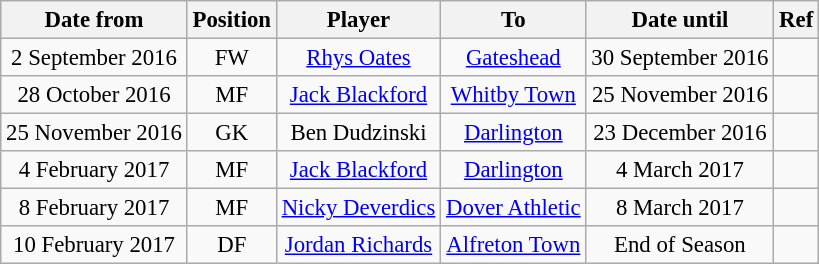<table class="wikitable" style="font-size: 95%; text-align: center;">
<tr>
<th>Date from</th>
<th>Position</th>
<th>Player</th>
<th>To</th>
<th>Date until</th>
<th>Ref</th>
</tr>
<tr>
<td>2 September 2016</td>
<td>FW</td>
<td><a href='#'>Rhys Oates</a></td>
<td><a href='#'>Gateshead</a></td>
<td>30 September 2016</td>
<td></td>
</tr>
<tr>
<td>28 October 2016</td>
<td>MF</td>
<td><a href='#'>Jack Blackford</a></td>
<td><a href='#'>Whitby Town</a></td>
<td>25 November 2016</td>
<td></td>
</tr>
<tr>
<td>25 November 2016</td>
<td>GK</td>
<td>Ben Dudzinski</td>
<td><a href='#'>Darlington</a></td>
<td>23 December 2016</td>
<td></td>
</tr>
<tr>
<td>4 February 2017</td>
<td>MF</td>
<td><a href='#'>Jack Blackford</a></td>
<td><a href='#'>Darlington</a></td>
<td>4 March 2017</td>
<td></td>
</tr>
<tr>
<td>8 February 2017</td>
<td>MF</td>
<td><a href='#'>Nicky Deverdics</a></td>
<td><a href='#'>Dover Athletic</a></td>
<td>8 March 2017</td>
<td></td>
</tr>
<tr>
<td>10 February 2017</td>
<td>DF</td>
<td><a href='#'>Jordan Richards</a></td>
<td><a href='#'>Alfreton Town</a></td>
<td>End of Season</td>
<td></td>
</tr>
</table>
